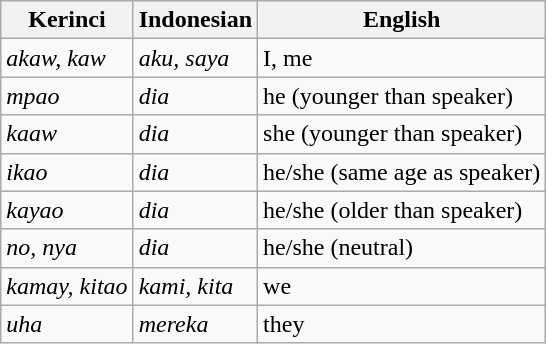<table class="wikitable">
<tr>
<th>Kerinci</th>
<th>Indonesian</th>
<th>English</th>
</tr>
<tr>
<td><em>akaw, kaw</em></td>
<td><em>aku, saya</em></td>
<td>I, me</td>
</tr>
<tr>
<td><em>mpao</em></td>
<td><em>dia</em></td>
<td>he (younger than speaker)</td>
</tr>
<tr>
<td><em>kaaw</em></td>
<td><em>dia</em></td>
<td>she (younger than speaker)</td>
</tr>
<tr>
<td><em>ikao</em></td>
<td><em>dia</em></td>
<td>he/she (same age as speaker)</td>
</tr>
<tr>
<td><em>kayao</em></td>
<td><em>dia</em></td>
<td>he/she (older than speaker)</td>
</tr>
<tr>
<td><em>no, nya</em></td>
<td><em>dia</em></td>
<td>he/she (neutral)</td>
</tr>
<tr>
<td><em>kamay, kitao</em></td>
<td><em>kami, kita</em></td>
<td>we</td>
</tr>
<tr>
<td><em>uha</em></td>
<td><em>mereka</em></td>
<td>they</td>
</tr>
</table>
